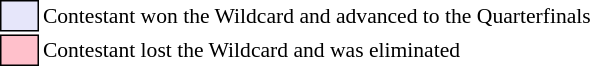<table class="toccolours" style="font-size: 90%; white-space: nowrap;">
<tr>
<td style="background:#E6E6FA; border:1px solid black;">      </td>
<td>Contestant won the Wildcard and advanced to the Quarterfinals</td>
</tr>
<tr>
<td style="background:#FFC0CB; border:1px solid black;">      </td>
<td>Contestant lost the Wildcard and was eliminated</td>
</tr>
<tr>
</tr>
</table>
